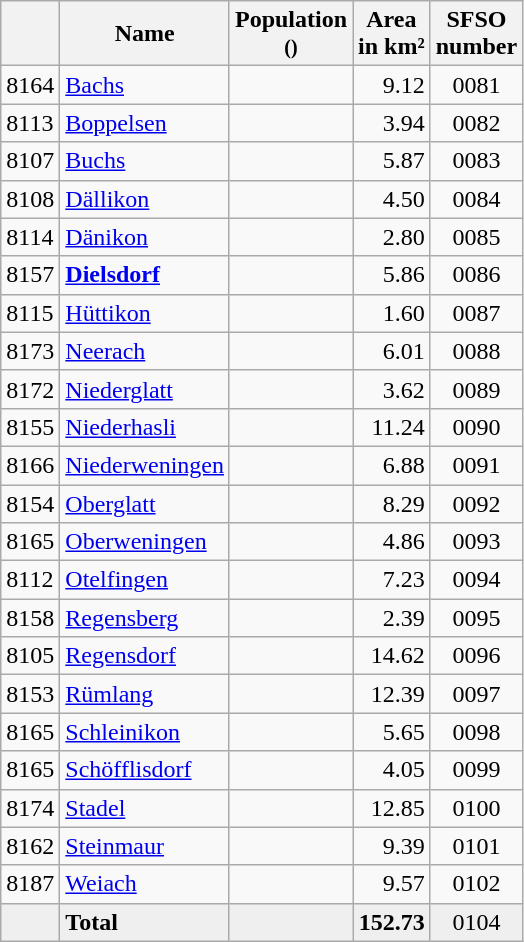<table class=wikitable>
<tr>
<th></th>
<th>Name</th>
<th>Population <br><small>()</small></th>
<th>Area <br>in km²</th>
<th>SFSO<br>number</th>
</tr>
<tr>
<td>8164</td>
<td><a href='#'>Bachs</a></td>
<td align="center"></td>
<td align="right">9.12</td>
<td align="center">0081</td>
</tr>
<tr>
<td>8113</td>
<td><a href='#'>Boppelsen</a></td>
<td align="center"></td>
<td align="right">3.94</td>
<td align="center">0082</td>
</tr>
<tr>
<td>8107</td>
<td><a href='#'>Buchs</a></td>
<td align="center"></td>
<td align="right">5.87</td>
<td align="center">0083</td>
</tr>
<tr>
<td>8108</td>
<td><a href='#'>Dällikon</a></td>
<td align="center"></td>
<td align="right">4.50</td>
<td align="center">0084</td>
</tr>
<tr>
<td>8114</td>
<td><a href='#'>Dänikon</a></td>
<td align="center"></td>
<td align="right">2.80</td>
<td align="center">0085</td>
</tr>
<tr>
<td>8157</td>
<td><strong><a href='#'>Dielsdorf</a></strong></td>
<td align="center"></td>
<td align="right">5.86</td>
<td align="center">0086</td>
</tr>
<tr>
<td>8115</td>
<td><a href='#'>Hüttikon</a></td>
<td align="center"></td>
<td align="right">1.60</td>
<td align="center">0087</td>
</tr>
<tr>
<td>8173</td>
<td><a href='#'>Neerach</a></td>
<td align="center"></td>
<td align="right">6.01</td>
<td align="center">0088</td>
</tr>
<tr>
<td>8172</td>
<td><a href='#'>Niederglatt</a></td>
<td align="center"></td>
<td align="right">3.62</td>
<td align="center">0089</td>
</tr>
<tr>
<td>8155</td>
<td><a href='#'>Niederhasli</a></td>
<td align="center"></td>
<td align="right">11.24</td>
<td align="center">0090</td>
</tr>
<tr>
<td>8166</td>
<td><a href='#'>Niederweningen</a></td>
<td align="center"></td>
<td align="right">6.88</td>
<td align="center">0091</td>
</tr>
<tr>
<td>8154</td>
<td><a href='#'>Oberglatt</a></td>
<td align="center"></td>
<td align="right">8.29</td>
<td align="center">0092</td>
</tr>
<tr>
<td>8165</td>
<td><a href='#'>Oberweningen</a></td>
<td align="center"></td>
<td align="right">4.86</td>
<td align="center">0093</td>
</tr>
<tr>
<td>8112</td>
<td><a href='#'>Otelfingen</a></td>
<td align="center"></td>
<td align="right">7.23</td>
<td align="center">0094</td>
</tr>
<tr>
<td>8158</td>
<td><a href='#'>Regensberg</a></td>
<td align="center"></td>
<td align="right">2.39</td>
<td align="center">0095</td>
</tr>
<tr>
<td>8105</td>
<td><a href='#'>Regensdorf</a></td>
<td align="center"></td>
<td align="right">14.62</td>
<td align="center">0096</td>
</tr>
<tr>
<td>8153</td>
<td><a href='#'>Rümlang</a></td>
<td align="center"></td>
<td align="right">12.39</td>
<td align="center">0097</td>
</tr>
<tr>
<td>8165</td>
<td><a href='#'>Schleinikon</a></td>
<td align="center"></td>
<td align="right">5.65</td>
<td align="center">0098</td>
</tr>
<tr>
<td>8165</td>
<td><a href='#'>Schöfflisdorf</a></td>
<td align="center"></td>
<td align="right">4.05</td>
<td align="center">0099</td>
</tr>
<tr>
<td>8174</td>
<td><a href='#'>Stadel</a></td>
<td align="center"></td>
<td align="right">12.85</td>
<td align="center">0100</td>
</tr>
<tr>
<td>8162</td>
<td><a href='#'>Steinmaur</a></td>
<td align="center"></td>
<td align="right">9.39</td>
<td align="center">0101</td>
</tr>
<tr>
<td>8187</td>
<td><a href='#'>Weiach</a></td>
<td align="center"></td>
<td align="right">9.57</td>
<td align="center">0102</td>
</tr>
<tr style="background-color:#EFEFEF;">
<td></td>
<td><strong>Total</strong></td>
<td align="center"><strong></strong></td>
<td align="right"><strong>152.73</strong></td>
<td align="center">0104</td>
</tr>
</table>
